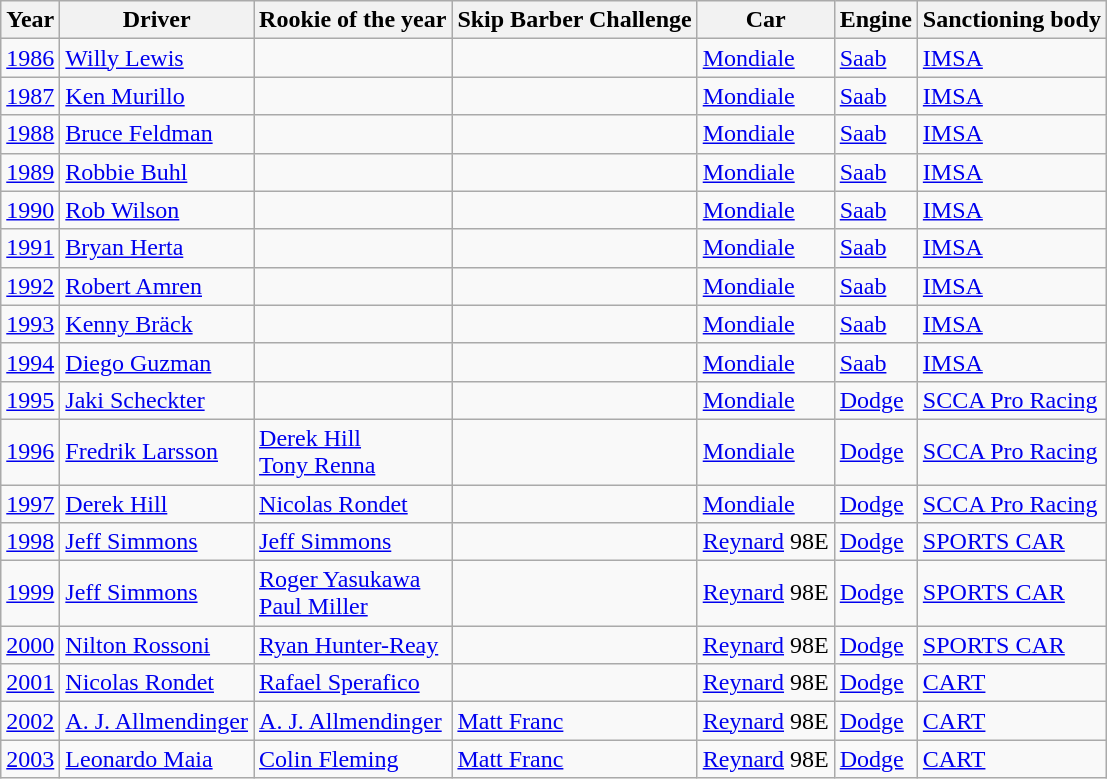<table class="wikitable">
<tr>
<th>Year</th>
<th>Driver</th>
<th>Rookie of the year</th>
<th>Skip Barber Challenge</th>
<th>Car</th>
<th>Engine</th>
<th>Sanctioning body</th>
</tr>
<tr>
<td><a href='#'>1986</a></td>
<td> <a href='#'>Willy Lewis</a></td>
<td></td>
<td></td>
<td><a href='#'>Mondiale</a></td>
<td><a href='#'>Saab</a></td>
<td><a href='#'>IMSA</a></td>
</tr>
<tr>
<td><a href='#'>1987</a></td>
<td> <a href='#'>Ken Murillo</a></td>
<td></td>
<td></td>
<td><a href='#'>Mondiale</a></td>
<td><a href='#'>Saab</a></td>
<td><a href='#'>IMSA</a></td>
</tr>
<tr>
<td><a href='#'>1988</a></td>
<td> <a href='#'>Bruce Feldman</a></td>
<td></td>
<td></td>
<td><a href='#'>Mondiale</a></td>
<td><a href='#'>Saab</a></td>
<td><a href='#'>IMSA</a></td>
</tr>
<tr>
<td><a href='#'>1989</a></td>
<td> <a href='#'>Robbie Buhl</a></td>
<td></td>
<td></td>
<td><a href='#'>Mondiale</a></td>
<td><a href='#'>Saab</a></td>
<td><a href='#'>IMSA</a></td>
</tr>
<tr>
<td><a href='#'>1990</a></td>
<td> <a href='#'>Rob Wilson</a></td>
<td></td>
<td></td>
<td><a href='#'>Mondiale</a></td>
<td><a href='#'>Saab</a></td>
<td><a href='#'>IMSA</a></td>
</tr>
<tr>
<td><a href='#'>1991</a></td>
<td> <a href='#'>Bryan Herta</a></td>
<td></td>
<td></td>
<td><a href='#'>Mondiale</a></td>
<td><a href='#'>Saab</a></td>
<td><a href='#'>IMSA</a></td>
</tr>
<tr>
<td><a href='#'>1992</a></td>
<td> <a href='#'>Robert Amren</a></td>
<td></td>
<td></td>
<td><a href='#'>Mondiale</a></td>
<td><a href='#'>Saab</a></td>
<td><a href='#'>IMSA</a></td>
</tr>
<tr>
<td><a href='#'>1993</a></td>
<td> <a href='#'>Kenny Bräck</a></td>
<td></td>
<td></td>
<td><a href='#'>Mondiale</a></td>
<td><a href='#'>Saab</a></td>
<td><a href='#'>IMSA</a></td>
</tr>
<tr>
<td><a href='#'>1994</a></td>
<td> <a href='#'>Diego Guzman</a></td>
<td></td>
<td></td>
<td><a href='#'>Mondiale</a></td>
<td><a href='#'>Saab</a></td>
<td><a href='#'>IMSA</a></td>
</tr>
<tr>
<td><a href='#'>1995</a></td>
<td> <a href='#'>Jaki Scheckter</a></td>
<td></td>
<td></td>
<td><a href='#'>Mondiale</a></td>
<td><a href='#'>Dodge</a></td>
<td><a href='#'>SCCA Pro Racing</a></td>
</tr>
<tr>
<td><a href='#'>1996</a></td>
<td> <a href='#'>Fredrik Larsson</a></td>
<td> <a href='#'>Derek Hill</a> <br>  <a href='#'>Tony Renna</a></td>
<td></td>
<td><a href='#'>Mondiale</a></td>
<td><a href='#'>Dodge</a></td>
<td><a href='#'>SCCA Pro Racing</a></td>
</tr>
<tr>
<td><a href='#'>1997</a></td>
<td> <a href='#'>Derek Hill</a></td>
<td> <a href='#'>Nicolas Rondet</a></td>
<td></td>
<td><a href='#'>Mondiale</a></td>
<td><a href='#'>Dodge</a></td>
<td><a href='#'>SCCA Pro Racing</a></td>
</tr>
<tr>
<td><a href='#'>1998</a></td>
<td> <a href='#'>Jeff Simmons</a></td>
<td> <a href='#'>Jeff Simmons</a></td>
<td></td>
<td><a href='#'>Reynard</a> 98E</td>
<td><a href='#'>Dodge</a></td>
<td><a href='#'>SPORTS CAR</a></td>
</tr>
<tr>
<td><a href='#'>1999</a></td>
<td> <a href='#'>Jeff Simmons</a></td>
<td> <a href='#'>Roger Yasukawa</a>  <br>  <a href='#'>Paul Miller</a></td>
<td></td>
<td><a href='#'>Reynard</a> 98E</td>
<td><a href='#'>Dodge</a></td>
<td><a href='#'>SPORTS CAR</a></td>
</tr>
<tr>
<td><a href='#'>2000</a></td>
<td> <a href='#'>Nilton Rossoni</a></td>
<td> <a href='#'>Ryan Hunter-Reay</a></td>
<td></td>
<td><a href='#'>Reynard</a> 98E</td>
<td><a href='#'>Dodge</a></td>
<td><a href='#'>SPORTS CAR</a></td>
</tr>
<tr>
<td><a href='#'>2001</a></td>
<td> <a href='#'>Nicolas Rondet</a></td>
<td> <a href='#'>Rafael Sperafico</a></td>
<td></td>
<td><a href='#'>Reynard</a> 98E</td>
<td><a href='#'>Dodge</a></td>
<td><a href='#'>CART</a></td>
</tr>
<tr>
<td><a href='#'>2002</a></td>
<td> <a href='#'>A. J. Allmendinger</a></td>
<td> <a href='#'>A. J. Allmendinger</a></td>
<td> <a href='#'>Matt Franc</a></td>
<td><a href='#'>Reynard</a> 98E</td>
<td><a href='#'>Dodge</a></td>
<td><a href='#'>CART</a></td>
</tr>
<tr>
<td><a href='#'>2003</a></td>
<td> <a href='#'>Leonardo Maia</a></td>
<td> <a href='#'>Colin Fleming</a></td>
<td> <a href='#'>Matt Franc</a></td>
<td><a href='#'>Reynard</a> 98E</td>
<td><a href='#'>Dodge</a></td>
<td><a href='#'>CART</a></td>
</tr>
</table>
